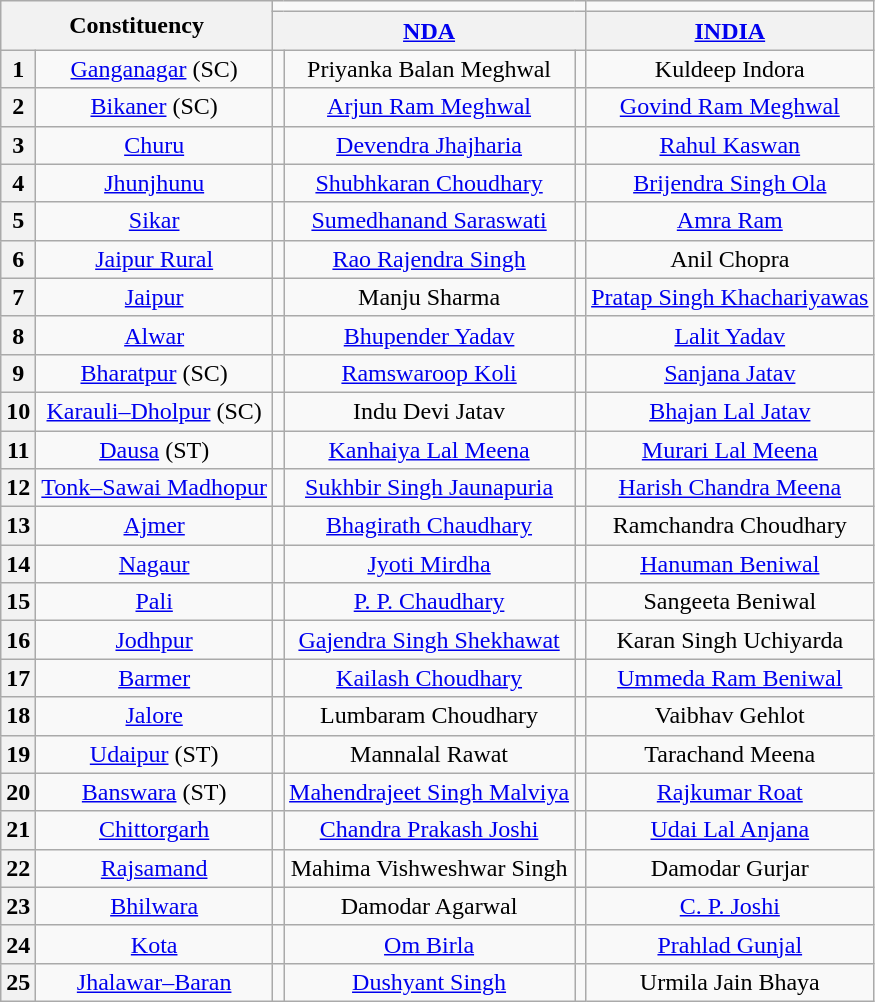<table class="wikitable sortable" style="text-align:center;">
<tr>
<th colspan="2" rowspan="2">Constituency</th>
<td colspan="3" bgcolor=></td>
<td colspan="3" bgcolor=></td>
</tr>
<tr>
<th colspan="3"><a href='#'>NDA</a></th>
<th colspan="3"><a href='#'>INDIA</a></th>
</tr>
<tr>
<th>1</th>
<td><a href='#'>Ganganagar</a> (SC)</td>
<td></td>
<td>Priyanka Balan Meghwal</td>
<td></td>
<td>Kuldeep Indora</td>
</tr>
<tr>
<th>2</th>
<td><a href='#'>Bikaner</a> (SC)</td>
<td></td>
<td><a href='#'>Arjun Ram Meghwal</a></td>
<td></td>
<td><a href='#'>Govind Ram Meghwal</a></td>
</tr>
<tr>
<th>3</th>
<td><a href='#'>Churu</a></td>
<td></td>
<td><a href='#'>Devendra Jhajharia</a></td>
<td></td>
<td><a href='#'>Rahul Kaswan</a></td>
</tr>
<tr>
<th>4</th>
<td><a href='#'>Jhunjhunu</a></td>
<td></td>
<td><a href='#'>Shubhkaran Choudhary</a></td>
<td></td>
<td><a href='#'>Brijendra Singh Ola</a></td>
</tr>
<tr>
<th>5</th>
<td><a href='#'>Sikar</a></td>
<td></td>
<td><a href='#'>Sumedhanand Saraswati</a></td>
<td></td>
<td><a href='#'>Amra Ram</a></td>
</tr>
<tr>
<th>6</th>
<td><a href='#'>Jaipur Rural</a></td>
<td></td>
<td><a href='#'>Rao Rajendra Singh</a></td>
<td></td>
<td>Anil Chopra</td>
</tr>
<tr>
<th>7</th>
<td><a href='#'>Jaipur</a></td>
<td></td>
<td>Manju Sharma</td>
<td></td>
<td><a href='#'>Pratap Singh Khachariyawas</a></td>
</tr>
<tr>
<th>8</th>
<td><a href='#'>Alwar</a></td>
<td></td>
<td><a href='#'>Bhupender Yadav</a></td>
<td></td>
<td><a href='#'>Lalit Yadav</a></td>
</tr>
<tr>
<th>9</th>
<td><a href='#'>Bharatpur</a> (SC)</td>
<td></td>
<td><a href='#'>Ramswaroop Koli</a></td>
<td></td>
<td><a href='#'>Sanjana Jatav</a></td>
</tr>
<tr>
<th>10</th>
<td><a href='#'>Karauli–Dholpur</a> (SC)</td>
<td></td>
<td>Indu Devi Jatav</td>
<td></td>
<td><a href='#'>Bhajan Lal Jatav</a></td>
</tr>
<tr>
<th>11</th>
<td><a href='#'>Dausa</a> (ST)</td>
<td></td>
<td><a href='#'>Kanhaiya Lal Meena</a></td>
<td></td>
<td><a href='#'>Murari Lal Meena</a></td>
</tr>
<tr>
<th>12</th>
<td><a href='#'>Tonk–Sawai Madhopur</a></td>
<td></td>
<td><a href='#'>Sukhbir Singh Jaunapuria</a></td>
<td></td>
<td><a href='#'>Harish Chandra Meena</a></td>
</tr>
<tr>
<th>13</th>
<td><a href='#'>Ajmer</a></td>
<td></td>
<td><a href='#'>Bhagirath Chaudhary</a></td>
<td></td>
<td>Ramchandra Choudhary</td>
</tr>
<tr>
<th>14</th>
<td><a href='#'>Nagaur</a></td>
<td></td>
<td><a href='#'>Jyoti Mirdha</a></td>
<td></td>
<td><a href='#'>Hanuman Beniwal</a></td>
</tr>
<tr>
<th>15</th>
<td><a href='#'>Pali</a></td>
<td></td>
<td><a href='#'>P. P. Chaudhary</a></td>
<td></td>
<td>Sangeeta Beniwal</td>
</tr>
<tr>
<th>16</th>
<td><a href='#'>Jodhpur</a></td>
<td></td>
<td><a href='#'>Gajendra Singh Shekhawat</a></td>
<td></td>
<td>Karan Singh Uchiyarda</td>
</tr>
<tr>
<th>17</th>
<td><a href='#'>Barmer</a></td>
<td></td>
<td><a href='#'>Kailash Choudhary</a></td>
<td></td>
<td><a href='#'>Ummeda Ram Beniwal</a></td>
</tr>
<tr>
<th>18</th>
<td><a href='#'>Jalore</a></td>
<td></td>
<td>Lumbaram Choudhary</td>
<td></td>
<td>Vaibhav Gehlot</td>
</tr>
<tr>
<th>19</th>
<td><a href='#'>Udaipur</a> (ST)</td>
<td></td>
<td>Mannalal Rawat</td>
<td></td>
<td>Tarachand Meena</td>
</tr>
<tr>
<th>20</th>
<td><a href='#'>Banswara</a> (ST)</td>
<td></td>
<td><a href='#'>Mahendrajeet Singh Malviya</a></td>
<td></td>
<td><a href='#'>Rajkumar Roat</a></td>
</tr>
<tr>
<th>21</th>
<td><a href='#'>Chittorgarh</a></td>
<td></td>
<td><a href='#'>Chandra Prakash Joshi</a></td>
<td></td>
<td><a href='#'>Udai Lal Anjana</a></td>
</tr>
<tr>
<th>22</th>
<td><a href='#'>Rajsamand</a></td>
<td></td>
<td>Mahima Vishweshwar Singh</td>
<td></td>
<td>Damodar Gurjar</td>
</tr>
<tr>
<th>23</th>
<td><a href='#'>Bhilwara</a></td>
<td></td>
<td>Damodar Agarwal</td>
<td></td>
<td><a href='#'>C. P. Joshi</a></td>
</tr>
<tr>
<th>24</th>
<td><a href='#'>Kota</a></td>
<td></td>
<td><a href='#'>Om Birla</a></td>
<td></td>
<td><a href='#'>Prahlad Gunjal</a></td>
</tr>
<tr>
<th>25</th>
<td><a href='#'>Jhalawar–Baran</a></td>
<td></td>
<td><a href='#'>Dushyant Singh</a></td>
<td></td>
<td>Urmila Jain Bhaya</td>
</tr>
</table>
